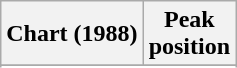<table class="wikitable plainrowheaders" style="text-align:left">
<tr>
<th scope="col">Chart (1988)</th>
<th scope="col">Peak<br>position</th>
</tr>
<tr>
</tr>
<tr>
</tr>
</table>
